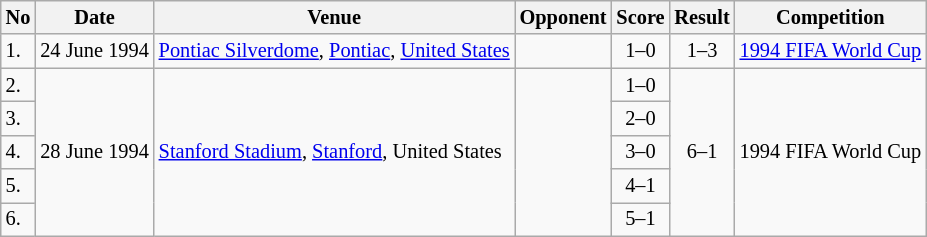<table class="wikitable" style="font-size:85%;">
<tr>
<th>No</th>
<th>Date</th>
<th>Venue</th>
<th>Opponent</th>
<th>Score</th>
<th>Result</th>
<th>Competition</th>
</tr>
<tr>
<td>1.</td>
<td>24 June 1994</td>
<td><a href='#'>Pontiac Silverdome</a>, <a href='#'>Pontiac</a>, <a href='#'>United States</a></td>
<td></td>
<td align=center>1–0</td>
<td align="center">1–3</td>
<td><a href='#'>1994 FIFA World Cup</a></td>
</tr>
<tr>
<td>2.</td>
<td rowspan="5">28 June 1994</td>
<td rowspan="5"><a href='#'>Stanford Stadium</a>, <a href='#'>Stanford</a>, United States</td>
<td rowspan="5"></td>
<td align=center>1–0</td>
<td rowspan="5" style="text-align:center">6–1</td>
<td rowspan="5">1994 FIFA World Cup</td>
</tr>
<tr>
<td>3.</td>
<td align=center>2–0</td>
</tr>
<tr>
<td>4.</td>
<td align=center>3–0</td>
</tr>
<tr>
<td>5.</td>
<td align=center>4–1</td>
</tr>
<tr>
<td>6.</td>
<td align=center>5–1</td>
</tr>
</table>
